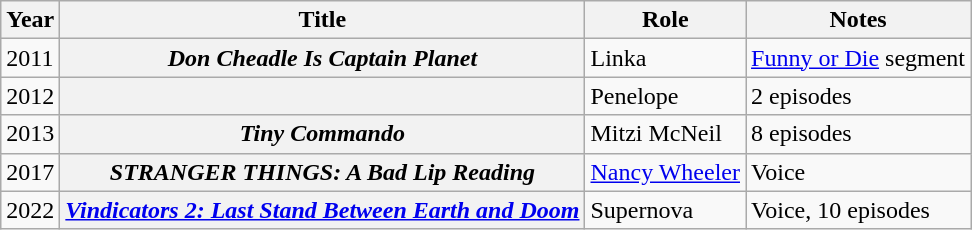<table class="wikitable sortable plainrowheaders">
<tr>
<th scope="col">Year</th>
<th scope="col">Title</th>
<th scope="col">Role</th>
<th scope="col" class="unsortable">Notes</th>
</tr>
<tr>
<td>2011</td>
<th scope="row"><em>Don Cheadle Is Captain Planet</em></th>
<td>Linka</td>
<td><a href='#'>Funny or Die</a> segment</td>
</tr>
<tr>
<td>2012</td>
<th scope="row"><em></em></th>
<td>Penelope</td>
<td>2 episodes</td>
</tr>
<tr>
<td>2013</td>
<th scope="row"><em>Tiny Commando</em></th>
<td>Mitzi McNeil</td>
<td>8 episodes</td>
</tr>
<tr>
<td>2017</td>
<th scope="row"><em>STRANGER THINGS: A Bad Lip Reading</em></th>
<td><a href='#'>Nancy Wheeler</a></td>
<td>Voice</td>
</tr>
<tr>
<td>2022</td>
<th scope="row"><em><a href='#'>Vindicators 2: Last Stand Between Earth and Doom</a></em></th>
<td>Supernova</td>
<td>Voice, 10 episodes</td>
</tr>
</table>
